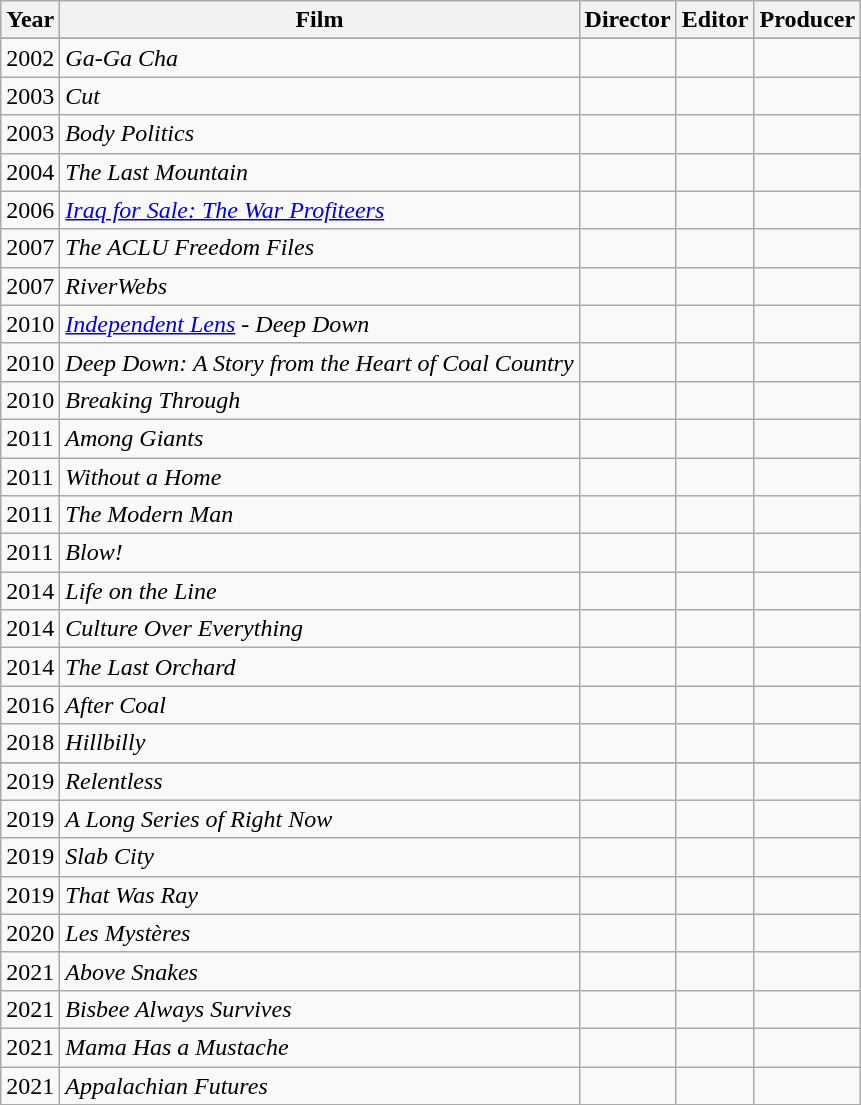<table class="wikitable sortable" style="text-align:left">
<tr>
<th>Year</th>
<th>Film</th>
<th>Director</th>
<th>Editor</th>
<th>Producer</th>
</tr>
<tr>
</tr>
<tr>
<td>2002</td>
<td><em>Ga-Ga Cha</em></td>
<td></td>
<td></td>
<td></td>
</tr>
<tr>
<td>2003</td>
<td><em>Cut</em></td>
<td></td>
<td></td>
<td></td>
</tr>
<tr>
<td>2003</td>
<td><em>Body Politics</em></td>
<td></td>
<td></td>
<td></td>
</tr>
<tr>
<td>2004</td>
<td><em>The Last Mountain</em></td>
<td></td>
<td></td>
<td></td>
</tr>
<tr>
<td>2006</td>
<td><em><a href='#'>Iraq for Sale: The War Profiteers</a></em></td>
<td></td>
<td></td>
<td></td>
</tr>
<tr>
<td>2007</td>
<td><em>The ACLU Freedom Files</em></td>
<td></td>
<td></td>
<td></td>
</tr>
<tr>
<td>2007</td>
<td><em>RiverWebs</em></td>
<td></td>
<td></td>
<td></td>
</tr>
<tr>
<td>2010</td>
<td><em><a href='#'>Independent Lens</a></em> - <em>Deep Down</em></td>
<td></td>
<td></td>
<td></td>
</tr>
<tr>
<td>2010</td>
<td><em>Deep Down: A Story from the Heart of Coal Country</em></td>
<td></td>
<td></td>
<td></td>
</tr>
<tr>
<td>2010</td>
<td><em>Breaking Through</em></td>
<td></td>
<td></td>
<td></td>
</tr>
<tr>
<td>2011</td>
<td><em>Among Giants</em></td>
<td></td>
<td></td>
<td></td>
</tr>
<tr>
<td>2011</td>
<td><em>Without a Home</em></td>
<td></td>
<td></td>
<td></td>
</tr>
<tr>
<td>2011</td>
<td><em>The Modern Man</em></td>
<td></td>
<td></td>
<td></td>
</tr>
<tr>
<td>2011</td>
<td><em>Blow!</em></td>
<td></td>
<td></td>
<td></td>
</tr>
<tr>
<td>2014</td>
<td><em>Life on the Line</em></td>
<td></td>
<td></td>
<td></td>
</tr>
<tr>
<td>2014</td>
<td><em>Culture Over Everything</em></td>
<td></td>
<td></td>
<td></td>
</tr>
<tr>
<td>2014</td>
<td><em>The Last Orchard</em></td>
<td></td>
<td></td>
<td></td>
</tr>
<tr>
<td>2016</td>
<td><em>After Coal</em></td>
<td></td>
<td></td>
<td></td>
</tr>
<tr>
<td>2018</td>
<td><em>Hillbilly</em></td>
<td></td>
<td></td>
<td></td>
</tr>
<tr>
</tr>
<tr>
<td>2019</td>
<td><em>Relentless</em></td>
<td></td>
<td></td>
<td></td>
</tr>
<tr>
<td>2019</td>
<td><em>A Long Series of Right Now</em></td>
<td></td>
<td></td>
<td></td>
</tr>
<tr>
<td>2019</td>
<td><em>Slab City</em></td>
<td></td>
<td></td>
<td></td>
</tr>
<tr>
<td>2019</td>
<td><em>That Was Ray</em></td>
<td></td>
<td></td>
<td></td>
</tr>
<tr>
<td>2020</td>
<td><em>Les Mystères</em></td>
<td></td>
<td></td>
<td></td>
</tr>
<tr>
<td>2021</td>
<td><em>Above Snakes</em></td>
<td></td>
<td></td>
<td></td>
</tr>
<tr>
<td>2021</td>
<td><em>Bisbee Always Survives</em></td>
<td></td>
<td></td>
<td></td>
</tr>
<tr>
<td>2021</td>
<td><em>Mama Has a Mustache</em></td>
<td></td>
<td></td>
<td></td>
</tr>
<tr>
<td>2021</td>
<td><em>Appalachian Futures</em></td>
<td></td>
<td></td>
<td></td>
</tr>
<tr>
</tr>
</table>
